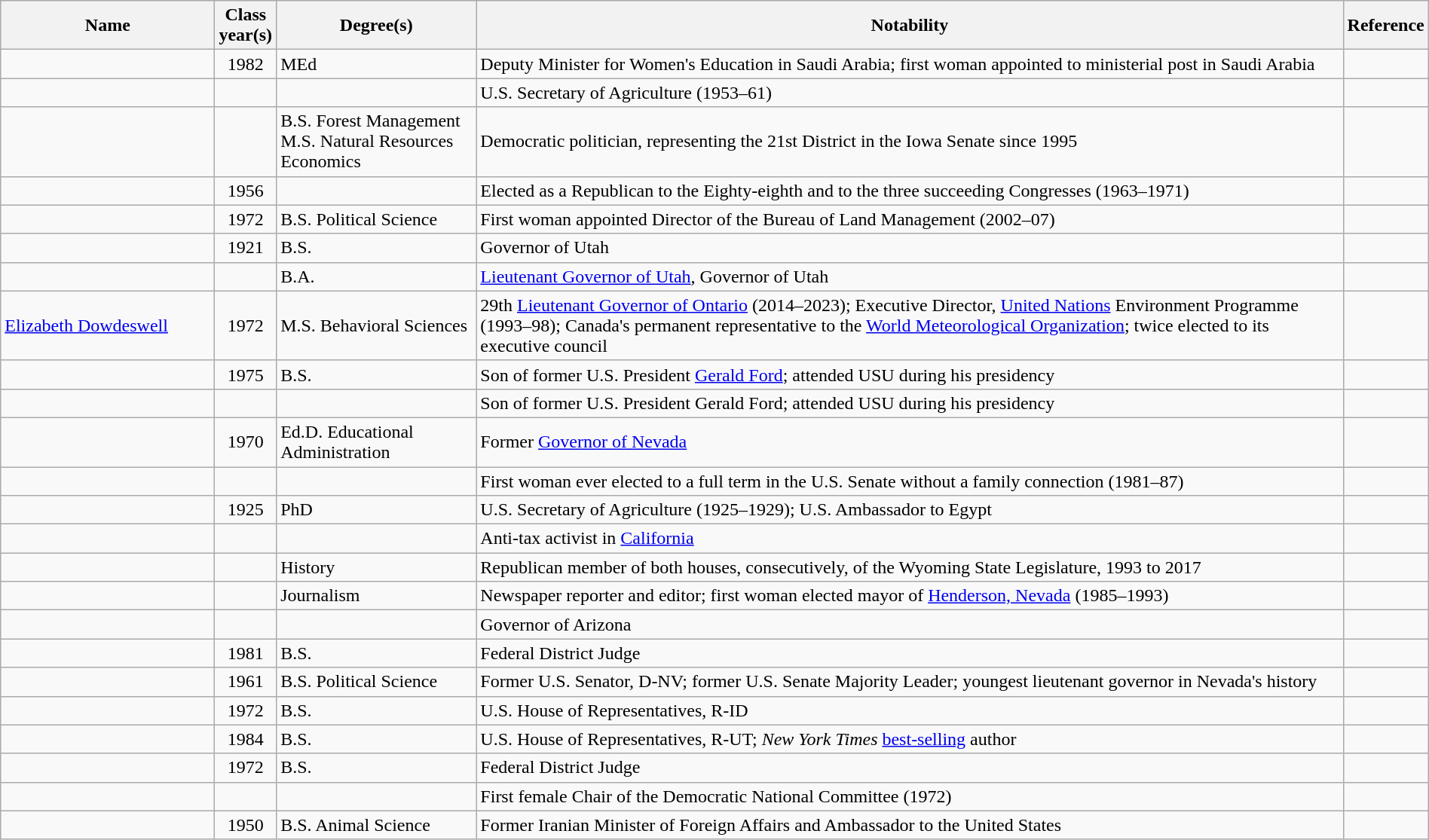<table class="wikitable sortable" style="width:100%">
<tr>
<th style="width:15%;" class="unsortable">Name</th>
<th style="width:3%;">Class year(s)</th>
<th style="width:14%;">Degree(s)</th>
<th style="width:*;" class="unsortable">Notability</th>
<th style="width:3%;" class="unsortable">Reference</th>
</tr>
<tr>
<td></td>
<td style="text-align:center;">1982</td>
<td>MEd</td>
<td>Deputy Minister for Women's Education in Saudi Arabia; first woman appointed to ministerial post in Saudi Arabia</td>
<td style="text-align:center;"></td>
</tr>
<tr>
<td></td>
<td style="text-align:center;"></td>
<td></td>
<td>U.S. Secretary of Agriculture (1953–61)</td>
<td style="text-align:center;"></td>
</tr>
<tr>
<td></td>
<td style="text-align:center;"></td>
<td>B.S. Forest Management<br>M.S. Natural Resources Economics</td>
<td>Democratic politician, representing the 21st District in the Iowa Senate since 1995</td>
<td style="text-align:center;"></td>
</tr>
<tr>
<td></td>
<td style="text-align:center;">1956</td>
<td></td>
<td>Elected as a Republican to the Eighty-eighth and to the three succeeding Congresses (1963–1971)</td>
<td style="text-align:center;"></td>
</tr>
<tr>
<td></td>
<td style="text-align:center;">1972</td>
<td>B.S. Political Science</td>
<td>First woman appointed Director of the Bureau of Land Management (2002–07)</td>
<td style="text-align:center;"></td>
</tr>
<tr>
<td></td>
<td style="text-align:center;">1921</td>
<td>B.S.</td>
<td>Governor of Utah</td>
<td style="text-align:center;"></td>
</tr>
<tr>
<td></td>
<td style="text-align:center;"></td>
<td>B.A.</td>
<td><a href='#'>Lieutenant Governor of Utah</a>, Governor of Utah</td>
<td style="text-align:center;"></td>
</tr>
<tr>
<td><a href='#'>Elizabeth Dowdeswell</a></td>
<td style="text-align:center;">1972</td>
<td>M.S. Behavioral Sciences</td>
<td>29th <a href='#'>Lieutenant Governor of Ontario</a> (2014–2023); Executive Director, <a href='#'>United Nations</a> Environment Programme (1993–98); Canada's permanent representative to the <a href='#'>World Meteorological Organization</a>; twice elected to its executive council</td>
<td style="text-align:center;"></td>
</tr>
<tr>
<td></td>
<td style="text-align:center;">1975</td>
<td>B.S.</td>
<td>Son of former U.S. President <a href='#'>Gerald Ford</a>; attended USU during his presidency</td>
<td style="text-align:center;"></td>
</tr>
<tr>
<td></td>
<td style="text-align:center;"></td>
<td></td>
<td>Son of former U.S. President Gerald Ford; attended USU during his presidency</td>
<td style="text-align:center;"></td>
</tr>
<tr>
<td></td>
<td style="text-align:center;">1970</td>
<td>Ed.D. Educational Administration</td>
<td>Former <a href='#'>Governor of Nevada</a></td>
<td style="text-align:center;"></td>
</tr>
<tr>
<td></td>
<td style="text-align:center;"></td>
<td></td>
<td>First woman ever elected to a full term in the U.S. Senate without a family connection (1981–87)</td>
<td style="text-align:center;"></td>
</tr>
<tr>
<td></td>
<td style="text-align:center;">1925</td>
<td>PhD</td>
<td>U.S. Secretary of Agriculture (1925–1929); U.S. Ambassador to Egypt</td>
<td style="text-align:center;"></td>
</tr>
<tr>
<td></td>
<td style="text-align:center;"></td>
<td></td>
<td>Anti-tax activist in <a href='#'>California</a></td>
<td style="text-align:center;"></td>
</tr>
<tr>
<td></td>
<td style="text-align:center;"></td>
<td>History</td>
<td>Republican member of both houses, consecutively, of the Wyoming State Legislature, 1993 to 2017</td>
<td style="text-align:center;"></td>
</tr>
<tr>
<td></td>
<td style="text-align:center;"></td>
<td>Journalism</td>
<td>Newspaper reporter and editor; first woman elected mayor of <a href='#'>Henderson, Nevada</a> (1985–1993)</td>
<td style="text-align:center;"></td>
</tr>
<tr>
<td></td>
<td style="text-align:center;"></td>
<td></td>
<td>Governor of Arizona</td>
<td style="text-align:center;"></td>
</tr>
<tr>
<td></td>
<td style="text-align:center;">1981</td>
<td>B.S.</td>
<td>Federal District Judge</td>
<td style="text-align:center;"></td>
</tr>
<tr>
<td></td>
<td style="text-align:center;">1961</td>
<td>B.S. Political Science</td>
<td>Former U.S. Senator, D-NV; former U.S. Senate Majority Leader; youngest lieutenant governor in Nevada's history</td>
<td style="text-align:center;"></td>
</tr>
<tr>
<td></td>
<td style="text-align:center;">1972</td>
<td>B.S.</td>
<td>U.S. House of Representatives, R-ID</td>
<td style="text-align:center;"></td>
</tr>
<tr>
<td></td>
<td style="text-align:center;">1984</td>
<td>B.S.</td>
<td>U.S. House of Representatives, R-UT; <em>New York Times</em> <a href='#'>best-selling</a> author</td>
<td style="text-align:center;"></td>
</tr>
<tr>
<td></td>
<td style="text-align:center;">1972</td>
<td>B.S.</td>
<td>Federal District Judge</td>
<td style="text-align:center;"></td>
</tr>
<tr>
<td></td>
<td style="text-align:center;"></td>
<td></td>
<td>First female Chair of the Democratic National Committee (1972)</td>
<td style="text-align:center;"></td>
</tr>
<tr>
<td></td>
<td style="text-align:center;">1950</td>
<td>B.S. Animal Science</td>
<td>Former Iranian Minister of Foreign Affairs and Ambassador to the United States</td>
<td style="text-align:center;"></td>
</tr>
</table>
